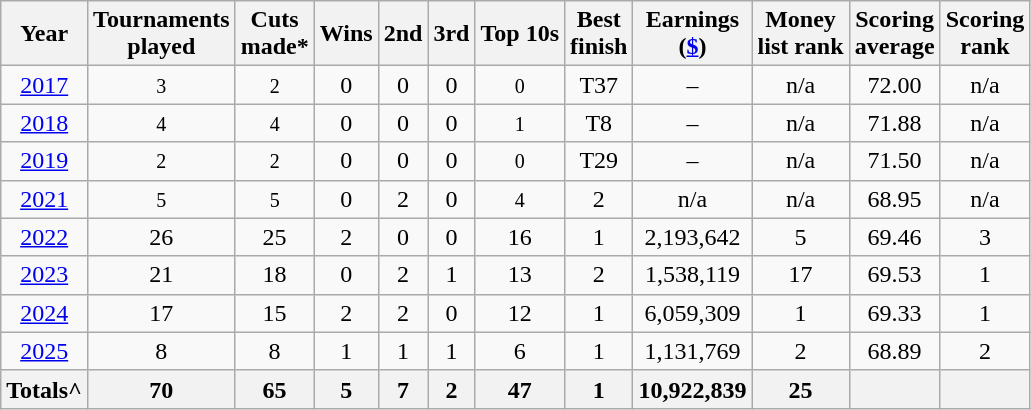<table class="wikitable" style="text-align:center; ">
<tr>
<th>Year</th>
<th>Tournaments <br>played</th>
<th>Cuts <br>made*</th>
<th>Wins</th>
<th>2nd</th>
<th>3rd</th>
<th>Top 10s</th>
<th>Best <br>finish</th>
<th>Earnings<br>(<a href='#'>$</a>)</th>
<th>Money <br>list rank</th>
<th>Scoring <br>average</th>
<th>Scoring<br>rank</th>
</tr>
<tr>
<td><a href='#'>2017</a></td>
<td><small>3</small></td>
<td><small>2</small></td>
<td>0</td>
<td>0</td>
<td>0</td>
<td><small>0</small></td>
<td>T37</td>
<td>–</td>
<td>n/a</td>
<td>72.00</td>
<td>n/a</td>
</tr>
<tr>
<td><a href='#'>2018</a></td>
<td><small>4</small></td>
<td><small>4</small></td>
<td>0</td>
<td>0</td>
<td>0</td>
<td><small>1</small></td>
<td>T8</td>
<td>–</td>
<td>n/a</td>
<td>71.88</td>
<td>n/a</td>
</tr>
<tr>
<td><a href='#'>2019</a></td>
<td><small>2</small></td>
<td><small>2</small></td>
<td>0</td>
<td>0</td>
<td>0</td>
<td><small>0</small></td>
<td>T29</td>
<td>–</td>
<td>n/a</td>
<td>71.50</td>
<td>n/a</td>
</tr>
<tr>
<td><a href='#'>2021</a></td>
<td><small>5</small></td>
<td><small>5</small></td>
<td>0</td>
<td>2</td>
<td>0</td>
<td><small>4</small></td>
<td>2</td>
<td>n/a</td>
<td>n/a</td>
<td>68.95</td>
<td>n/a</td>
</tr>
<tr>
<td><a href='#'>2022</a></td>
<td>26</td>
<td>25</td>
<td>2</td>
<td>0</td>
<td>0</td>
<td>16</td>
<td>1</td>
<td align="center">2,193,642</td>
<td>5</td>
<td>69.46</td>
<td>3</td>
</tr>
<tr>
<td><a href='#'>2023</a></td>
<td>21 </td>
<td>18 </td>
<td>0  </td>
<td>2  </td>
<td>1  </td>
<td>13 </td>
<td>2 </td>
<td align="center">1,538,119 </td>
<td>17     </td>
<td>69.53  </td>
<td>1     </td>
</tr>
<tr>
<td><a href='#'>2024</a></td>
<td>17 </td>
<td>15 </td>
<td>2  </td>
<td>2  </td>
<td>0  </td>
<td>12 </td>
<td>1 </td>
<td align="center">6,059,309 </td>
<td>1   </td>
<td>69.33 </td>
<td>1 </td>
</tr>
<tr>
<td><a href='#'>2025</a></td>
<td>8 </td>
<td>8 </td>
<td>1  </td>
<td>1 </td>
<td>1 </td>
<td>6 </td>
<td>1 </td>
<td align="center">1,131,769 </td>
<td>2 </td>
<td>68.89 </td>
<td>2 </td>
</tr>
<tr>
<th>Totals^</th>
<th>70   </th>
<th>65   </th>
<th>5   </th>
<th>7   </th>
<th>2   </th>
<th>47   </th>
<th>1  </th>
<th align=right>10,922,839 </th>
<th>25 </th>
<th></th>
<th></th>
</tr>
</table>
